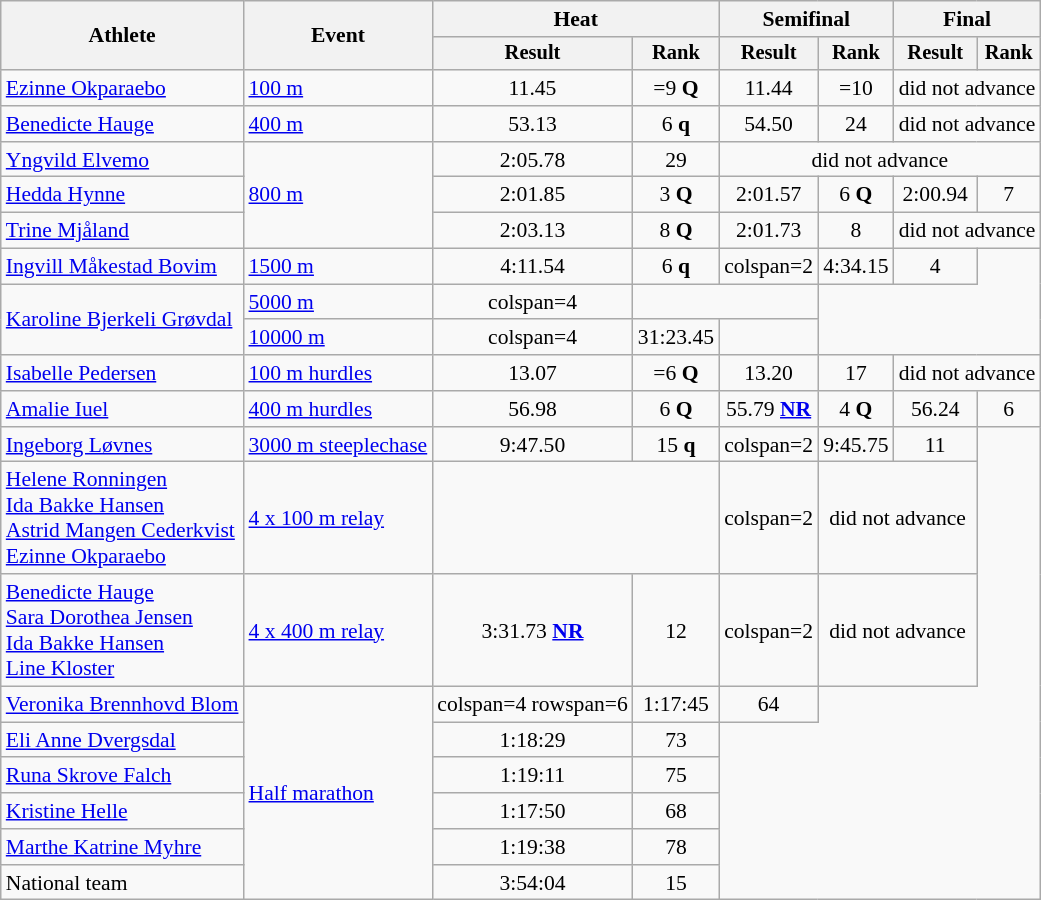<table class="wikitable" style="font-size:90%">
<tr>
<th rowspan=2>Athlete</th>
<th rowspan=2>Event</th>
<th colspan=2>Heat</th>
<th colspan=2>Semifinal</th>
<th colspan=2>Final</th>
</tr>
<tr style="font-size:95%">
<th>Result</th>
<th>Rank</th>
<th>Result</th>
<th>Rank</th>
<th>Result</th>
<th>Rank</th>
</tr>
<tr align=center>
<td align=left><a href='#'>Ezinne Okparaebo</a></td>
<td style="text-align:left;"><a href='#'>100 m</a></td>
<td>11.45</td>
<td>=9 <strong>Q</strong></td>
<td>11.44</td>
<td>=10</td>
<td colspan=2>did not advance</td>
</tr>
<tr align=center>
<td align=left><a href='#'>Benedicte Hauge</a></td>
<td style="text-align:left;"><a href='#'>400 m</a></td>
<td>53.13 <strong></strong></td>
<td>6 <strong>q</strong></td>
<td>54.50</td>
<td>24</td>
<td colspan=2>did not advance</td>
</tr>
<tr align=center>
<td align=left><a href='#'>Yngvild Elvemo</a></td>
<td style="text-align:left;" rowspan=3><a href='#'>800 m</a></td>
<td>2:05.78</td>
<td>29</td>
<td colspan=4>did not advance</td>
</tr>
<tr align=center>
<td align=left><a href='#'>Hedda Hynne</a></td>
<td>2:01.85</td>
<td>3 <strong>Q</strong></td>
<td>2:01.57</td>
<td>6 <strong>Q</strong></td>
<td>2:00.94 <strong></strong></td>
<td>7</td>
</tr>
<tr align=center>
<td align=left><a href='#'>Trine Mjåland</a></td>
<td>2:03.13</td>
<td>8 <strong>Q</strong></td>
<td>2:01.73 <strong></strong></td>
<td>8</td>
<td colspan=2>did not advance</td>
</tr>
<tr align=center>
<td align=left><a href='#'>Ingvill Måkestad Bovim</a></td>
<td style="text-align:left;"><a href='#'>1500 m</a></td>
<td>4:11.54</td>
<td>6 <strong>q</strong></td>
<td>colspan=2 </td>
<td>4:34.15</td>
<td>4</td>
</tr>
<tr align=center>
<td align=left rowspan="2"><a href='#'>Karoline Bjerkeli Grøvdal</a></td>
<td style="text-align:left;"><a href='#'>5000 m</a></td>
<td>colspan=4 </td>
<td colspan=2></td>
</tr>
<tr align=center>
<td style="text-align:left;"><a href='#'>10000 m</a></td>
<td>colspan=4 </td>
<td>31:23.45 <strong></strong></td>
<td></td>
</tr>
<tr align=center>
<td align=left><a href='#'>Isabelle Pedersen</a></td>
<td style="text-align:left;"><a href='#'>100 m hurdles</a></td>
<td>13.07 <strong></strong></td>
<td>=6 <strong>Q</strong></td>
<td>13.20</td>
<td>17</td>
<td colspan=2>did not advance</td>
</tr>
<tr align=center>
<td align=left><a href='#'>Amalie Iuel</a></td>
<td style="text-align:left;"><a href='#'>400 m hurdles</a></td>
<td>56.98</td>
<td>6 <strong>Q</strong></td>
<td>55.79 <strong><a href='#'>NR</a></strong></td>
<td>4 <strong>Q</strong></td>
<td>56.24</td>
<td>6</td>
</tr>
<tr align=center>
<td align=left><a href='#'>Ingeborg Løvnes</a></td>
<td style="text-align:left;"><a href='#'>3000 m steeplechase</a></td>
<td>9:47.50</td>
<td>15 <strong>q</strong></td>
<td>colspan=2 </td>
<td>9:45.75</td>
<td>11</td>
</tr>
<tr align=center>
<td align=left><a href='#'>Helene Ronningen</a><br><a href='#'>Ida Bakke Hansen</a><br><a href='#'>Astrid Mangen Cederkvist</a><br><a href='#'>Ezinne Okparaebo</a></td>
<td style="text-align:left;"><a href='#'>4 x 100 m relay</a></td>
<td colspan=2></td>
<td>colspan=2 </td>
<td colspan=2>did not advance</td>
</tr>
<tr align=center>
<td align=left><a href='#'>Benedicte Hauge</a><br><a href='#'>Sara Dorothea Jensen</a><br><a href='#'>Ida Bakke Hansen</a><br><a href='#'>Line Kloster</a></td>
<td style="text-align:left;"><a href='#'>4 x 400 m relay</a></td>
<td>3:31.73 <strong><a href='#'>NR</a></strong></td>
<td>12</td>
<td>colspan=2 </td>
<td colspan=2>did not advance</td>
</tr>
<tr align=center>
<td align=left><a href='#'>Veronika Brennhovd Blom</a></td>
<td style="text-align:left;" rowspan=6><a href='#'>Half marathon</a></td>
<td>colspan=4 rowspan=6 </td>
<td>1:17:45</td>
<td>64</td>
</tr>
<tr align=center>
<td align=left><a href='#'>Eli Anne Dvergsdal</a></td>
<td>1:18:29 <strong></strong></td>
<td>73</td>
</tr>
<tr align=center>
<td align=left><a href='#'>Runa Skrove Falch</a></td>
<td>1:19:11</td>
<td>75</td>
</tr>
<tr align=center>
<td align=left><a href='#'>Kristine Helle</a></td>
<td>1:17:50 <strong></strong></td>
<td>68</td>
</tr>
<tr align=center>
<td align=left><a href='#'>Marthe Katrine Myhre</a></td>
<td>1:19:38</td>
<td>78</td>
</tr>
<tr align=center>
<td align=left>National team</td>
<td>3:54:04</td>
<td>15</td>
</tr>
</table>
